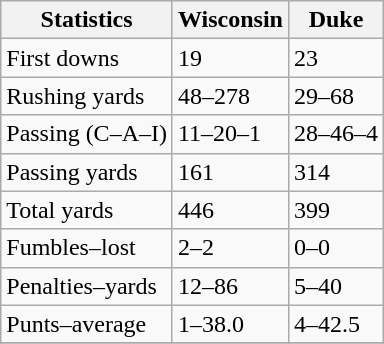<table class="wikitable">
<tr>
<th>Statistics</th>
<th>Wisconsin</th>
<th>Duke</th>
</tr>
<tr>
<td>First downs</td>
<td>19</td>
<td>23</td>
</tr>
<tr>
<td>Rushing yards</td>
<td>48–278</td>
<td>29–68</td>
</tr>
<tr>
<td>Passing (C–A–I)</td>
<td>11–20–1</td>
<td>28–46–4</td>
</tr>
<tr>
<td>Passing yards</td>
<td>161</td>
<td>314</td>
</tr>
<tr>
<td>Total yards</td>
<td>446</td>
<td>399</td>
</tr>
<tr>
<td>Fumbles–lost</td>
<td>2–2</td>
<td>0–0</td>
</tr>
<tr>
<td>Penalties–yards</td>
<td>12–86</td>
<td>5–40</td>
</tr>
<tr>
<td>Punts–average</td>
<td>1–38.0</td>
<td>4–42.5</td>
</tr>
<tr>
</tr>
</table>
